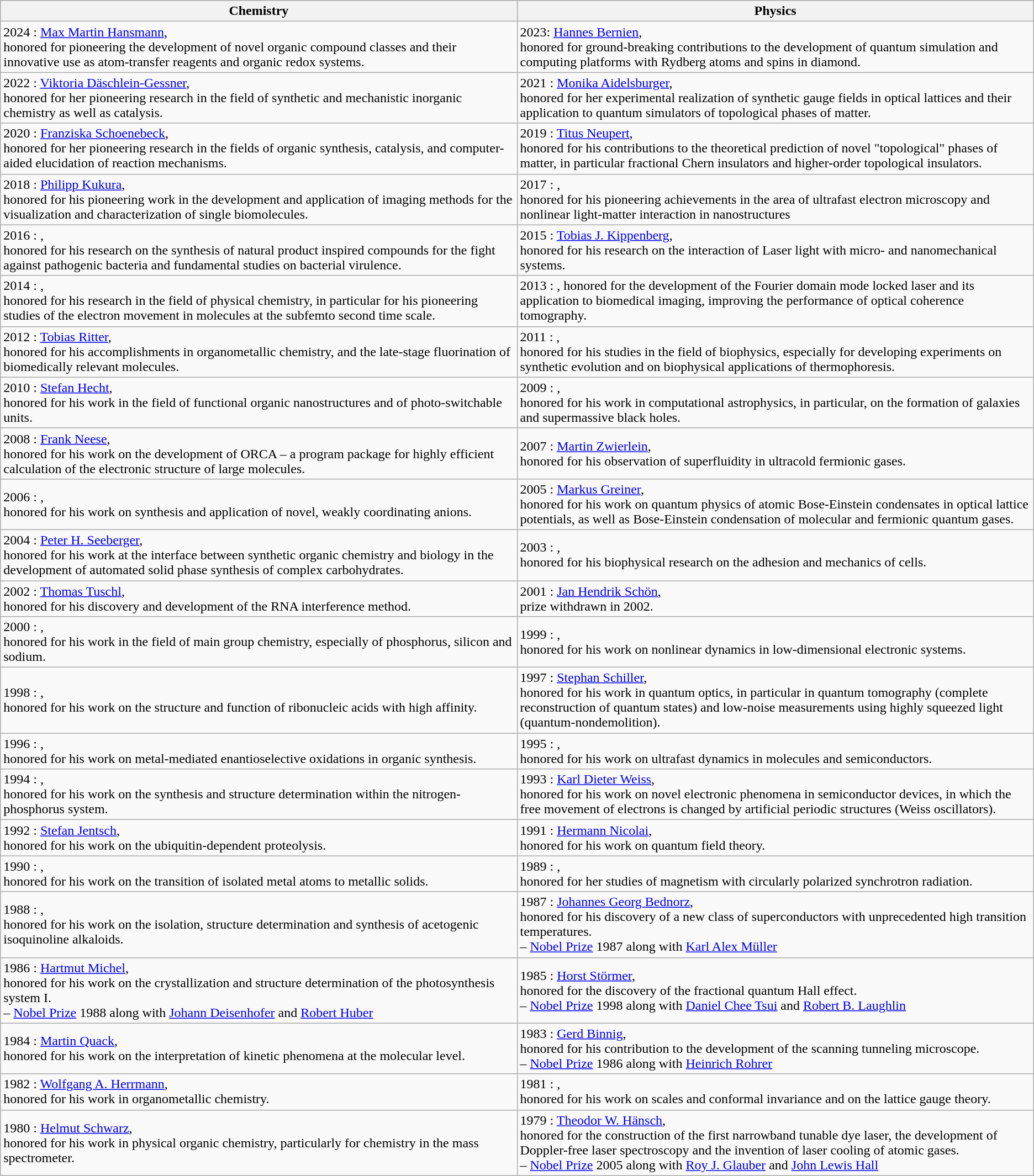<table class="wikitable">
<tr>
<th style="width:50%;">Chemistry</th>
<th style="width:50%;">Physics</th>
</tr>
<tr>
<td>2024 : <a href='#'>Max Martin Hansmann</a>,<br>honored for pioneering the development of novel organic compound classes and their innovative use as atom-transfer reagents and organic redox systems.</td>
<td>2023:  <a href='#'>Hannes Bernien</a>,<br>honored for ground-breaking contributions to the development of quantum simulation and computing platforms with Rydberg atoms and spins in diamond.</td>
</tr>
<tr>
<td>2022 : <a href='#'>Viktoria Däschlein-Gessner</a>,<br>honored for her pioneering research in the field of synthetic and mechanistic inorganic chemistry as well as catalysis.</td>
<td>2021 : <a href='#'>Monika Aidelsburger</a>,<br>honored for her experimental realization of synthetic gauge fields in optical lattices and their application to quantum simulators of topological phases of matter.</td>
</tr>
<tr>
<td>2020 : <a href='#'>Franziska Schoenebeck</a>,<br>honored for her pioneering research in the fields of organic synthesis, catalysis, and computer-aided elucidation of reaction mechanisms.</td>
<td>2019 : <a href='#'>Titus Neupert</a>,<br>honored for his contributions to the theoretical prediction of novel "topological" phases of matter, in particular fractional Chern insulators and higher-order topological insulators.</td>
</tr>
<tr>
<td>2018 : <a href='#'>Philipp Kukura</a>,<br>honored for his pioneering work in the development and application of imaging methods for the visualization and characterization of single biomolecules.</td>
<td>2017 : ,<br>honored for his pioneering achievements in the area of ultrafast electron microscopy and nonlinear light-matter interaction in nanostructures</td>
</tr>
<tr>
<td>2016 : ,<br>honored for his research on the synthesis of natural product inspired compounds for the fight against pathogenic bacteria and fundamental studies on bacterial virulence.</td>
<td>2015 : <a href='#'>Tobias J. Kippenberg</a>,<br>honored for his research on the interaction of Laser light with micro- and nanomechanical systems.</td>
</tr>
<tr>
<td>2014 : ,<br>honored for his research in the field of physical chemistry, in particular for his pioneering studies of the electron movement in molecules at the subfemto second time scale.</td>
<td>2013 : , honored for the development of the Fourier domain mode locked laser and its application to biomedical imaging, improving the performance of optical coherence tomography.</td>
</tr>
<tr>
<td>2012 :  <a href='#'>Tobias Ritter</a>,<br>honored for his accomplishments in organometallic chemistry, and the late-stage fluorination of biomedically relevant molecules.</td>
<td>2011 : ,<br>honored for his studies in the field of biophysics, especially for developing experiments on synthetic evolution and on biophysical applications of thermophoresis.</td>
</tr>
<tr>
<td>2010 : <a href='#'>Stefan Hecht</a>,<br>honored for his work in the field of functional organic nanostructures and of photo-switchable units.</td>
<td>2009 : ,<br>honored for his work in computational astrophysics, in particular, on the formation of galaxies and supermassive black holes.</td>
</tr>
<tr>
<td>2008 : <a href='#'>Frank Neese</a>,<br>honored for his work on the development of ORCA – a program package for highly efficient calculation of the electronic structure of large molecules.</td>
<td>2007 : <a href='#'>Martin Zwierlein</a>,<br>honored for his observation of superfluidity in ultracold fermionic gases.</td>
</tr>
<tr>
<td>2006 : ,<br>honored for his work on synthesis and application of novel, weakly coordinating anions.</td>
<td>2005 : <a href='#'>Markus Greiner</a>,<br>honored for his work on quantum physics of atomic Bose-Einstein condensates in optical lattice potentials, as well as Bose-Einstein condensation of molecular and fermionic quantum gases.</td>
</tr>
<tr>
<td>2004 : <a href='#'>Peter H. Seeberger</a>,<br>honored for his work at the interface between synthetic organic chemistry and biology in the development of automated solid phase synthesis of complex carbohydrates.</td>
<td>2003 : ,<br>honored for his biophysical research on the adhesion and mechanics of cells.</td>
</tr>
<tr>
<td>2002 : <a href='#'>Thomas Tuschl</a>,<br>honored for his discovery and development of the RNA interference method.</td>
<td>2001 : <a href='#'>Jan Hendrik Schön</a>,<br>prize withdrawn in 2002.</td>
</tr>
<tr>
<td>2000 : ,<br>honored for his work in the field of main group chemistry, especially of phosphorus, silicon and sodium.</td>
<td>1999 : ,<br>honored for his work on nonlinear dynamics in low-dimensional electronic systems.</td>
</tr>
<tr>
<td>1998 : ,<br>honored for his work on the structure and function of ribonucleic acids with high affinity.</td>
<td>1997 : <a href='#'>Stephan Schiller</a>,<br>honored for his work in quantum optics, in particular in quantum tomography (complete reconstruction of quantum states) and low-noise measurements using highly squeezed light (quantum-nondemolition).</td>
</tr>
<tr>
<td>1996 : ,<br>honored for his work on metal-mediated enantioselective oxidations in organic synthesis.</td>
<td>1995 : ,<br>honored for his work on ultrafast dynamics in molecules and semiconductors.</td>
</tr>
<tr>
<td>1994 : ,<br>honored for his work on the synthesis and structure determination within the nitrogen-phosphorus system.</td>
<td>1993 : <a href='#'>Karl Dieter Weiss</a>,<br>honored for his work on novel electronic phenomena in semiconductor devices, in which the free movement of electrons is changed by artificial periodic structures (Weiss oscillators).</td>
</tr>
<tr>
<td>1992 : <a href='#'>Stefan Jentsch</a>,<br>honored for his work on the ubiquitin-dependent proteolysis.</td>
<td>1991 : <a href='#'>Hermann Nicolai</a>,<br>honored for his work on quantum field theory.</td>
</tr>
<tr>
<td>1990 : ,<br>honored for his work on the transition of isolated metal atoms to metallic solids.</td>
<td>1989 : ,<br>honored for her studies of magnetism with circularly polarized synchrotron radiation.</td>
</tr>
<tr>
<td>1988 : ,<br>honored for his work on the isolation, structure determination and synthesis of acetogenic isoquinoline alkaloids.</td>
<td>1987 : <a href='#'>Johannes Georg Bednorz</a>,<br>honored for his discovery of a new class of superconductors with unprecedented high transition temperatures.<br>– <a href='#'>Nobel Prize</a> 1987 along with <a href='#'>Karl Alex Müller</a></td>
</tr>
<tr>
<td>1986 : <a href='#'>Hartmut Michel</a>,<br>honored for his work on the crystallization and structure determination of the photosynthesis system I.<br>– <a href='#'>Nobel Prize</a> 1988 along with <a href='#'>Johann Deisenhofer</a> and <a href='#'>Robert Huber</a></td>
<td>1985 : <a href='#'>Horst Störmer</a>,<br>honored for the discovery of the fractional quantum Hall effect.<br>– <a href='#'>Nobel Prize</a> 1998 along with <a href='#'>Daniel Chee Tsui</a> and <a href='#'>Robert B. Laughlin</a></td>
</tr>
<tr>
<td>1984 : <a href='#'>Martin Quack</a>,<br>honored for his work on the interpretation of kinetic phenomena at the molecular level.</td>
<td>1983 : <a href='#'>Gerd Binnig</a>,<br>honored for his contribution to the development of the scanning tunneling microscope.<br>– <a href='#'>Nobel Prize</a> 1986 along with <a href='#'>Heinrich Rohrer</a></td>
</tr>
<tr>
<td>1982 : <a href='#'>Wolfgang A. Herrmann</a>,<br>honored for his work in organometallic chemistry.</td>
<td>1981 : ,<br>honored for his work on scales and conformal invariance and on the lattice gauge theory.</td>
</tr>
<tr>
<td>1980 : <a href='#'>Helmut Schwarz</a>,<br>honored for his work in physical organic chemistry, particularly for chemistry in the mass spectrometer.</td>
<td>1979 : <a href='#'>Theodor W. Hänsch</a>,<br>honored for the construction of the first narrowband tunable dye laser, the development of Doppler-free laser spectroscopy and the invention of laser cooling of atomic gases.<br>– <a href='#'>Nobel Prize</a> 2005 along with <a href='#'>Roy J. Glauber</a> and <a href='#'>John Lewis Hall</a></td>
</tr>
</table>
